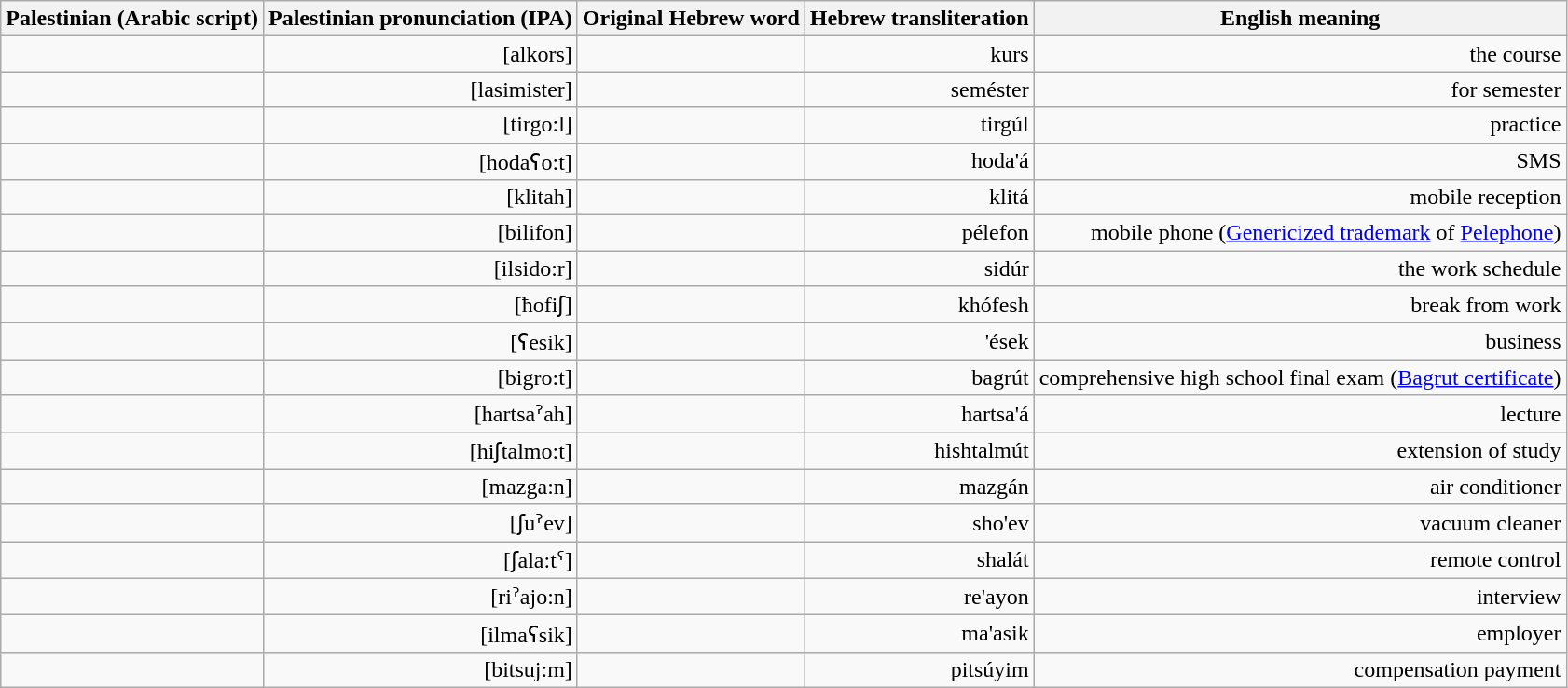<table class="wikitable" style="text-align:right;">
<tr>
<th>Palestinian (Arabic script)</th>
<th>Palestinian pronunciation (IPA)</th>
<th>Original Hebrew word</th>
<th>Hebrew transliteration</th>
<th>English meaning</th>
</tr>
<tr>
<td></td>
<td>[alkors]</td>
<td></td>
<td>kurs</td>
<td>the course</td>
</tr>
<tr>
<td></td>
<td>[lasimister]</td>
<td></td>
<td>seméster</td>
<td>for semester</td>
</tr>
<tr>
<td></td>
<td>[tirgo:l]</td>
<td></td>
<td>tirgúl</td>
<td>practice</td>
</tr>
<tr>
<td></td>
<td>[hodaʕo:t]</td>
<td></td>
<td>hoda'á</td>
<td>SMS</td>
</tr>
<tr>
<td></td>
<td>[klitah]</td>
<td></td>
<td>klitá</td>
<td>mobile reception</td>
</tr>
<tr>
<td></td>
<td>[bilifon]</td>
<td></td>
<td>pélefon</td>
<td>mobile phone (<a href='#'>Genericized trademark</a> of <a href='#'>Pelephone</a>)</td>
</tr>
<tr>
<td></td>
<td>[ilsido:r]</td>
<td></td>
<td>sidúr</td>
<td>the work schedule</td>
</tr>
<tr>
<td></td>
<td>[ћofiʃ]</td>
<td></td>
<td>khófesh</td>
<td>break from work</td>
</tr>
<tr>
<td></td>
<td>[ʕesik]</td>
<td></td>
<td>'ések</td>
<td>business</td>
</tr>
<tr>
<td></td>
<td>[bigro:t]</td>
<td></td>
<td>bagrút</td>
<td>comprehensive high school final exam (<a href='#'>Bagrut certificate</a>)</td>
</tr>
<tr>
<td></td>
<td>[hartsaˀah]</td>
<td></td>
<td>hartsa'á</td>
<td>lecture</td>
</tr>
<tr>
<td></td>
<td>[hiʃtalmo:t]</td>
<td></td>
<td>hishtalmút</td>
<td>extension of study</td>
</tr>
<tr>
<td></td>
<td>[mazga:n]</td>
<td></td>
<td>mazgán</td>
<td>air conditioner</td>
</tr>
<tr>
<td></td>
<td>[ʃuˀev]</td>
<td></td>
<td>sho'ev</td>
<td>vacuum cleaner</td>
</tr>
<tr>
<td></td>
<td>[ʃala:tˁ]</td>
<td></td>
<td>shalát</td>
<td>remote control</td>
</tr>
<tr>
<td></td>
<td>[riˀajo:n]</td>
<td></td>
<td>re'ayon</td>
<td>interview</td>
</tr>
<tr>
<td></td>
<td>[ilmaʕsik]</td>
<td></td>
<td>ma'asik</td>
<td>employer</td>
</tr>
<tr>
<td></td>
<td>[bitsuj:m]</td>
<td></td>
<td>pitsúyim</td>
<td>compensation payment</td>
</tr>
</table>
